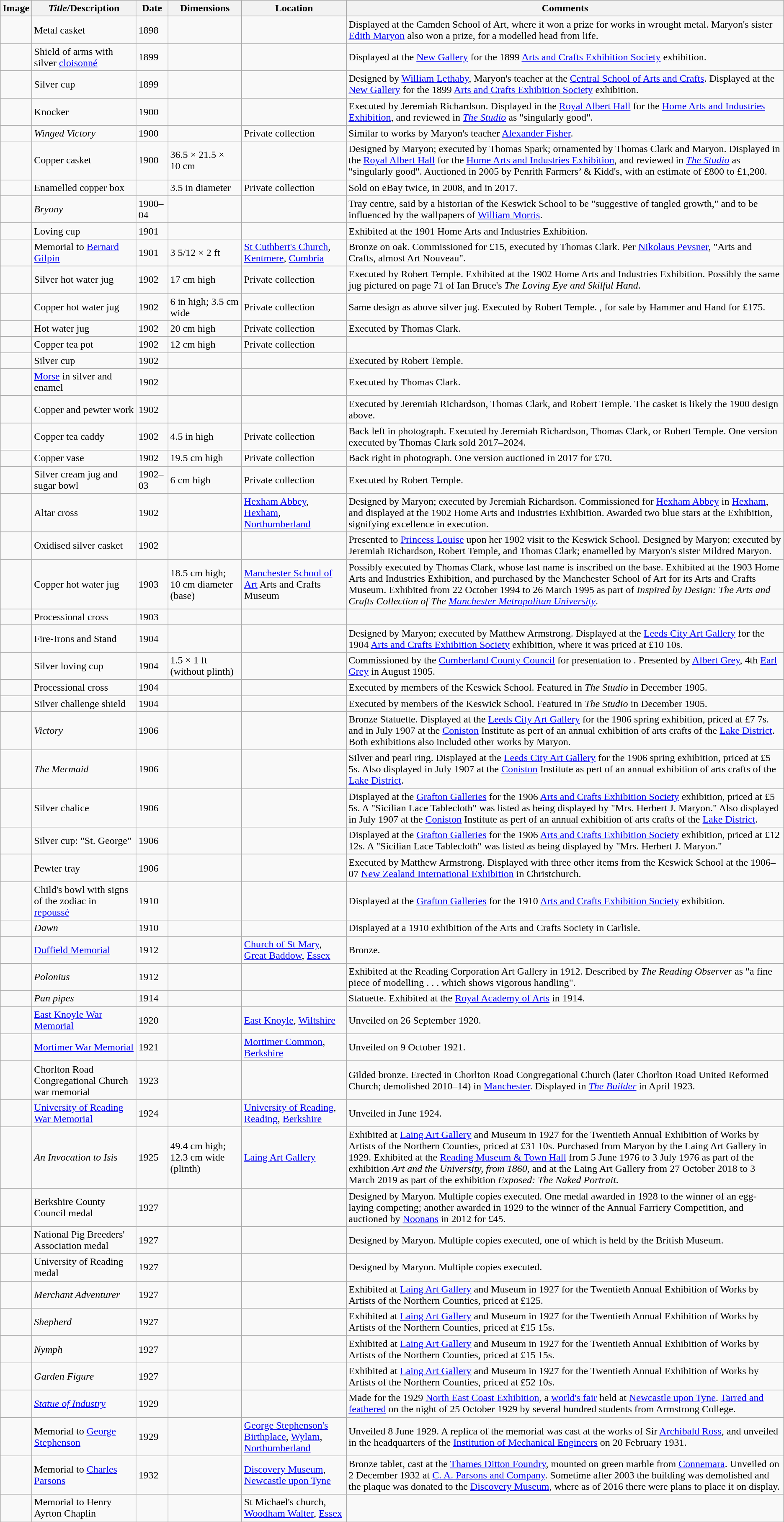<table class="wikitable">
<tr>
<th>Image</th>
<th><em>Title</em>/Description</th>
<th>Date</th>
<th>Dimensions</th>
<th>Location</th>
<th>Comments</th>
</tr>
<tr>
<td></td>
<td>Metal casket</td>
<td>1898</td>
<td></td>
<td></td>
<td>Displayed at the Camden School of Art, where it won a prize for works in wrought metal. Maryon's sister <a href='#'>Edith Maryon</a> also won a prize, for a modelled head from life.</td>
</tr>
<tr>
<td></td>
<td>Shield of arms with silver <a href='#'>cloisonné</a></td>
<td>1899</td>
<td></td>
<td></td>
<td>Displayed at the <a href='#'>New Gallery</a> for the 1899 <a href='#'>Arts and Crafts Exhibition Society</a> exhibition.</td>
</tr>
<tr>
<td></td>
<td>Silver cup</td>
<td>1899</td>
<td></td>
<td></td>
<td>Designed by <a href='#'>William Lethaby</a>, Maryon's teacher at the <a href='#'>Central School of Arts and Crafts</a>. Displayed at the <a href='#'>New Gallery</a> for the 1899 <a href='#'>Arts and Crafts Exhibition Society</a> exhibition.</td>
</tr>
<tr>
<td></td>
<td>Knocker</td>
<td>1900</td>
<td></td>
<td></td>
<td>Executed by Jeremiah Richardson. Displayed in the <a href='#'>Royal Albert Hall</a> for the <a href='#'>Home Arts and Industries Exhibition</a>, and reviewed in <a href='#'><em>The Studio</em></a> as "singularly good".</td>
</tr>
<tr>
<td></td>
<td><em>Winged Victory</em></td>
<td> 1900</td>
<td></td>
<td>Private collection</td>
<td>Similar to works by Maryon's teacher <a href='#'>Alexander Fisher</a>.</td>
</tr>
<tr>
<td></td>
<td>Copper casket</td>
<td>1900</td>
<td>36.5 × 21.5 × 10 cm</td>
<td></td>
<td>Designed by Maryon; executed by Thomas Spark; ornamented by Thomas Clark and Maryon. Displayed in the <a href='#'>Royal Albert Hall</a> for the <a href='#'>Home Arts and Industries Exhibition</a>, and reviewed in <a href='#'><em>The Studio</em></a> as "singularly good". Auctioned in 2005 by Penrith Farmers’ & Kidd's, with an estimate of £800 to £1,200.</td>
</tr>
<tr>
<td></td>
<td>Enamelled copper box</td>
<td></td>
<td>3.5 in diameter</td>
<td>Private collection</td>
<td>Sold on eBay twice, in 2008, and in 2017.</td>
</tr>
<tr>
<td></td>
<td><em>Bryony</em></td>
<td> 1900–04</td>
<td></td>
<td></td>
<td>Tray centre, said by a historian of the Keswick School to be "suggestive of tangled growth," and to be influenced by the wallpapers of <a href='#'>William Morris</a>.</td>
</tr>
<tr>
<td></td>
<td>Loving cup</td>
<td>1901</td>
<td></td>
<td></td>
<td>Exhibited at the 1901 Home Arts and Industries Exhibition.</td>
</tr>
<tr>
<td></td>
<td>Memorial to <a href='#'>Bernard Gilpin</a></td>
<td>1901</td>
<td>3 5/12 × 2 ft</td>
<td><a href='#'>St Cuthbert's Church</a>, <a href='#'>Kentmere</a>, <a href='#'>Cumbria</a></td>
<td>Bronze on oak. Commissioned for £15, executed by Thomas Clark. Per <a href='#'>Nikolaus Pevsner</a>, "Arts and Crafts, almost Art Nouveau".</td>
</tr>
<tr>
<td></td>
<td>Silver hot water jug</td>
<td>1902</td>
<td>17 cm high</td>
<td>Private collection</td>
<td>Executed by Robert Temple. Exhibited at the 1902 Home Arts and Industries Exhibition. Possibly the same jug pictured on page 71 of Ian Bruce's <em>The Loving Eye and Skilful Hand</em>.</td>
</tr>
<tr>
<td></td>
<td>Copper hot water jug</td>
<td> 1902</td>
<td>6 in high; 3.5 cm wide</td>
<td>Private collection</td>
<td>Same design as above silver jug. Executed by Robert Temple. , for sale by Hammer and Hand for £175.</td>
</tr>
<tr>
<td></td>
<td>Hot water jug</td>
<td> 1902</td>
<td>20 cm high</td>
<td>Private collection</td>
<td>Executed by Thomas Clark.</td>
</tr>
<tr>
<td></td>
<td>Copper tea pot</td>
<td> 1902</td>
<td>12 cm high</td>
<td>Private collection</td>
<td></td>
</tr>
<tr>
<td></td>
<td>Silver cup</td>
<td> 1902</td>
<td></td>
<td></td>
<td>Executed by Robert Temple.</td>
</tr>
<tr>
<td></td>
<td><a href='#'>Morse</a> in silver and enamel</td>
<td> 1902</td>
<td></td>
<td></td>
<td>Executed by Thomas Clark.</td>
</tr>
<tr>
<td></td>
<td>Copper and pewter work</td>
<td> 1902</td>
<td></td>
<td></td>
<td>Executed by Jeremiah Richardson, Thomas Clark, and Robert Temple. The casket is likely the 1900 design above.</td>
</tr>
<tr>
<td></td>
<td>Copper tea caddy</td>
<td> 1902</td>
<td>4.5 in high</td>
<td>Private collection</td>
<td>Back left in photograph. Executed by Jeremiah Richardson, Thomas Clark, or Robert Temple. One version executed by Thomas Clark sold  2017–2024.</td>
</tr>
<tr>
<td></td>
<td>Copper vase</td>
<td> 1902</td>
<td>19.5 cm high</td>
<td>Private collection</td>
<td>Back right in photograph. One version auctioned in 2017 for £70.</td>
</tr>
<tr>
<td></td>
<td>Silver cream jug and sugar bowl</td>
<td>1902–03</td>
<td>6 cm high</td>
<td>Private collection</td>
<td>Executed by Robert Temple.</td>
</tr>
<tr>
<td></td>
<td>Altar cross</td>
<td>1902</td>
<td></td>
<td><a href='#'>Hexham Abbey</a>, <a href='#'>Hexham</a>, <a href='#'>Northumberland</a></td>
<td>Designed by Maryon; executed by Jeremiah Richardson. Commissioned for <a href='#'>Hexham Abbey</a> in <a href='#'>Hexham</a>, and displayed at the 1902 Home Arts and Industries Exhibition. Awarded two blue stars at the Exhibition, signifying excellence in execution.</td>
</tr>
<tr>
<td></td>
<td>Oxidised silver casket</td>
<td>1902</td>
<td></td>
<td></td>
<td>Presented to <a href='#'>Princess Louise</a> upon her 1902 visit to the Keswick School. Designed by Maryon; executed by Jeremiah Richardson, Robert Temple, and Thomas Clark; enamelled by Maryon's sister Mildred Maryon.</td>
</tr>
<tr>
<td></td>
<td>Copper hot water jug</td>
<td>1903</td>
<td>18.5 cm high; 10 cm diameter (base)</td>
<td><a href='#'>Manchester School of Art</a> Arts and Crafts Museum</td>
<td>Possibly executed by Thomas Clark, whose last name is inscribed on the base. Exhibited at the 1903 Home Arts and Industries Exhibition, and purchased by the Manchester School of Art for its Arts and Crafts Museum. Exhibited from 22 October 1994 to 26 March 1995 as part of <em>Inspired by Design: The Arts and Crafts Collection of The <a href='#'>Manchester Metropolitan University</a></em>.</td>
</tr>
<tr>
<td></td>
<td>Processional cross</td>
<td>1903</td>
<td></td>
<td></td>
<td></td>
</tr>
<tr>
<td></td>
<td>Fire-Irons and Stand</td>
<td>1904</td>
<td></td>
<td></td>
<td>Designed by Maryon; executed by Matthew Armstrong. Displayed at the <a href='#'>Leeds City Art Gallery</a> for the 1904 <a href='#'>Arts and Crafts Exhibition Society</a> exhibition, where it was priced at £10 10s.</td>
</tr>
<tr>
<td></td>
<td>Silver loving cup</td>
<td> 1904</td>
<td>1.5 × 1 ft (without plinth)</td>
<td></td>
<td>Commissioned by the <a href='#'>Cumberland County Council</a> for presentation to . Presented by <a href='#'>Albert Grey</a>, 4th <a href='#'>Earl Grey</a> in August 1905.</td>
</tr>
<tr>
<td></td>
<td>Processional cross</td>
<td> 1904</td>
<td></td>
<td></td>
<td>Executed by members of the Keswick School. Featured in <em>The Studio</em> in December 1905.</td>
</tr>
<tr>
<td></td>
<td>Silver challenge shield</td>
<td> 1904</td>
<td></td>
<td></td>
<td>Executed by members of the Keswick School. Featured in <em>The Studio</em> in December 1905.</td>
</tr>
<tr>
<td></td>
<td><em>Victory</em></td>
<td>1906</td>
<td></td>
<td></td>
<td>Bronze Statuette. Displayed at the <a href='#'>Leeds City Art Gallery</a> for the 1906 spring exhibition, priced at £7 7s. and in July 1907 at the <a href='#'>Coniston</a> Institute as pert of an annual exhibition of arts crafts of the <a href='#'>Lake District</a>. Both exhibitions also included other works by Maryon.</td>
</tr>
<tr>
<td></td>
<td><em>The Mermaid</em></td>
<td>1906</td>
<td></td>
<td></td>
<td>Silver and pearl ring. Displayed at the <a href='#'>Leeds City Art Gallery</a> for the 1906 spring exhibition, priced at £5 5s. Also displayed in July 1907 at the <a href='#'>Coniston</a> Institute as pert of an annual exhibition of arts crafts of the <a href='#'>Lake District</a>.</td>
</tr>
<tr>
<td></td>
<td>Silver chalice</td>
<td>1906</td>
<td></td>
<td></td>
<td>Displayed at the <a href='#'>Grafton Galleries</a> for the 1906 <a href='#'>Arts and Crafts Exhibition Society</a> exhibition, priced at £5 5s. A "Sicilian Lace Tablecloth" was listed as being displayed by "Mrs. Herbert J. Maryon." Also displayed in July 1907 at the <a href='#'>Coniston</a> Institute as pert of an annual exhibition of arts crafts of the <a href='#'>Lake District</a>.</td>
</tr>
<tr>
<td></td>
<td>Silver cup: "St. George"</td>
<td>1906</td>
<td></td>
<td></td>
<td>Displayed at the <a href='#'>Grafton Galleries</a> for the 1906 <a href='#'>Arts and Crafts Exhibition Society</a> exhibition, priced at £12 12s. A "Sicilian Lace Tablecloth" was listed as being displayed by "Mrs. Herbert J. Maryon."</td>
</tr>
<tr>
<td></td>
<td>Pewter tray</td>
<td>1906</td>
<td></td>
<td></td>
<td>Executed by Matthew Armstrong. Displayed with three other items from the Keswick School at the 1906–07 <a href='#'>New Zealand International Exhibition</a> in Christchurch.</td>
</tr>
<tr>
<td></td>
<td>Child's bowl with signs of the zodiac in <a href='#'>repoussé</a></td>
<td>1910</td>
<td></td>
<td></td>
<td>Displayed at the <a href='#'>Grafton Galleries</a> for the 1910 <a href='#'>Arts and Crafts Exhibition Society</a> exhibition.</td>
</tr>
<tr>
<td></td>
<td><em>Dawn</em></td>
<td>1910</td>
<td></td>
<td></td>
<td>Displayed at a 1910 exhibition of the Arts and Crafts Society in Carlisle.</td>
</tr>
<tr>
<td></td>
<td><a href='#'>Duffield Memorial</a></td>
<td>1912</td>
<td></td>
<td><a href='#'>Church of St Mary</a>, <a href='#'>Great Baddow</a>, <a href='#'>Essex</a></td>
<td>Bronze.</td>
</tr>
<tr>
<td></td>
<td><em>Polonius</em></td>
<td>1912</td>
<td></td>
<td></td>
<td>Exhibited at the Reading Corporation Art Gallery in 1912. Described by <em>The Reading Observer</em> as "a fine piece of modelling . . . which shows vigorous handling".</td>
</tr>
<tr>
<td></td>
<td><em>Pan pipes</em></td>
<td>1914</td>
<td></td>
<td></td>
<td>Statuette. Exhibited at the <a href='#'>Royal Academy of Arts</a> in 1914.</td>
</tr>
<tr>
<td></td>
<td><a href='#'>East Knoyle War Memorial</a></td>
<td>1920</td>
<td></td>
<td><a href='#'>East Knoyle</a>, <a href='#'>Wiltshire</a></td>
<td>Unveiled on 26 September 1920.</td>
</tr>
<tr>
<td></td>
<td><a href='#'>Mortimer War Memorial</a></td>
<td>1921</td>
<td></td>
<td><a href='#'>Mortimer Common</a>, <a href='#'>Berkshire</a></td>
<td>Unveiled on 9 October 1921.</td>
</tr>
<tr>
<td></td>
<td>Chorlton Road Congregational Church war memorial</td>
<td>1923</td>
<td></td>
<td></td>
<td>Gilded bronze. Erected in Chorlton Road Congregational Church (later Chorlton Road United Reformed Church; demolished  2010–14) in <a href='#'>Manchester</a>. Displayed in <em><a href='#'>The Builder</a></em> in April 1923.</td>
</tr>
<tr>
<td></td>
<td><a href='#'>University of Reading War Memorial</a></td>
<td>1924</td>
<td></td>
<td><a href='#'>University of Reading</a>, <a href='#'>Reading</a>, <a href='#'>Berkshire</a></td>
<td>Unveiled in June 1924.</td>
</tr>
<tr>
<td></td>
<td><em>An Invocation to Isis</em></td>
<td>1925</td>
<td>49.4 cm high; 12.3 cm wide (plinth)</td>
<td><a href='#'>Laing Art Gallery</a></td>
<td>Exhibited at <a href='#'>Laing Art Gallery</a> and Museum in 1927 for the Twentieth Annual Exhibition of Works by Artists of the Northern Counties, priced at £31 10s. Purchased from Maryon by the Laing Art Gallery in 1929. Exhibited at the <a href='#'>Reading Museum & Town Hall</a> from 5 June 1976 to 3 July 1976 as part of the exhibition <em>Art and the University, from 1860</em>, and at the Laing Art Gallery from 27 October 2018 to 3 March 2019 as part of the exhibition <em>Exposed: The Naked Portrait</em>.</td>
</tr>
<tr>
<td></td>
<td>Berkshire County Council medal</td>
<td> 1927</td>
<td></td>
<td></td>
<td>Designed by Maryon. Multiple copies executed. One medal awarded in 1928 to the winner of an egg-laying competing; another awarded in 1929 to the winner of the Annual Farriery Competition, and auctioned by <a href='#'>Noonans</a> in 2012 for £45.</td>
</tr>
<tr>
<td></td>
<td>National Pig Breeders' Association medal</td>
<td> 1927</td>
<td></td>
<td></td>
<td>Designed by Maryon. Multiple copies executed, one of which is held by the British Museum.</td>
</tr>
<tr>
<td></td>
<td>University of Reading medal</td>
<td> 1927</td>
<td></td>
<td></td>
<td>Designed by Maryon. Multiple copies executed.</td>
</tr>
<tr>
<td></td>
<td><em>Merchant Adventurer</em></td>
<td>1927</td>
<td></td>
<td></td>
<td>Exhibited at <a href='#'>Laing Art Gallery</a> and Museum in 1927 for the Twentieth Annual Exhibition of Works by Artists of the Northern Counties, priced at £125.</td>
</tr>
<tr>
<td></td>
<td><em>Shepherd</em></td>
<td>1927</td>
<td></td>
<td></td>
<td>Exhibited at <a href='#'>Laing Art Gallery</a> and Museum in 1927 for the Twentieth Annual Exhibition of Works by Artists of the Northern Counties, priced at £15 15s.</td>
</tr>
<tr>
<td></td>
<td><em>Nymph</em></td>
<td>1927</td>
<td></td>
<td></td>
<td>Exhibited at <a href='#'>Laing Art Gallery</a> and Museum in 1927 for the Twentieth Annual Exhibition of Works by Artists of the Northern Counties, priced at £15 15s.</td>
</tr>
<tr>
<td></td>
<td><em>Garden Figure</em></td>
<td>1927</td>
<td></td>
<td></td>
<td>Exhibited at <a href='#'>Laing Art Gallery</a> and Museum in 1927 for the Twentieth Annual Exhibition of Works by Artists of the Northern Counties, priced at £52 10s.</td>
</tr>
<tr>
<td></td>
<td><em><a href='#'>Statue of Industry</a></em></td>
<td>1929</td>
<td></td>
<td></td>
<td>Made for the 1929 <a href='#'>North East Coast Exhibition</a>, a <a href='#'>world's fair</a> held at <a href='#'>Newcastle upon Tyne</a>. <a href='#'>Tarred and feathered</a> on the night of 25 October 1929 by several hundred students from Armstrong College.</td>
</tr>
<tr>
<td></td>
<td>Memorial to <a href='#'>George Stephenson</a></td>
<td>1929</td>
<td></td>
<td><a href='#'>George Stephenson's Birthplace</a>, <a href='#'>Wylam</a>, <a href='#'>Northumberland</a></td>
<td>Unveiled 8 June 1929. A replica of the memorial was cast at the works of Sir <a href='#'>Archibald Ross</a>, and unveiled in the headquarters of the <a href='#'>Institution of Mechanical Engineers</a> on 20 February 1931.</td>
</tr>
<tr>
<td></td>
<td>Memorial to <a href='#'>Charles Parsons</a></td>
<td>1932</td>
<td></td>
<td><a href='#'>Discovery Museum</a>, <a href='#'>Newcastle upon Tyne</a></td>
<td>Bronze tablet, cast at the <a href='#'>Thames Ditton Foundry</a>, mounted on green marble from <a href='#'>Connemara</a>. Unveiled on 2 December 1932 at <a href='#'>C. A. Parsons and Company</a>. Sometime after 2003 the building was demolished and the plaque was donated to the <a href='#'>Discovery Museum</a>, where as of 2016 there were plans to place it on display.</td>
</tr>
<tr>
<td></td>
<td>Memorial to Henry Ayrton Chaplin</td>
<td></td>
<td></td>
<td>St Michael's church, <a href='#'>Woodham Walter</a>, <a href='#'>Essex</a></td>
<td></td>
</tr>
</table>
